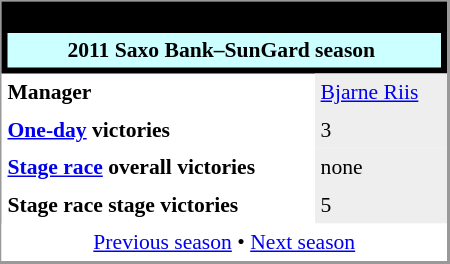<table align="right" cellpadding="4" cellspacing="0" style="margin-left:1em; width:300px; font-size:90%; border:1px solid #999; border-right-width:2px; border-bottom-width:2px; background-color:white;">
<tr>
<th colspan="2" style="background-color:black;"><br><table style="background:#CCFFFF;text-align:center;width:100%;">
<tr>
<td style="background:#CCFFFF;" align="center" width="100%"><span> 2011 Saxo Bank–SunGard season</span></td>
<td padding=15px></td>
</tr>
</table>
</th>
</tr>
<tr>
<td><strong>Manager </strong></td>
<td bgcolor=#EEEEEE><a href='#'>Bjarne Riis</a></td>
</tr>
<tr>
<td><strong><a href='#'>One-day</a> victories</strong></td>
<td bgcolor=#EEEEEE>3</td>
</tr>
<tr>
<td><strong><a href='#'>Stage race</a> overall victories</strong></td>
<td bgcolor=#EEEEEE>none</td>
</tr>
<tr>
<td><strong>Stage race stage victories</strong></td>
<td bgcolor=#EEEEEE>5</td>
</tr>
<tr>
<td colspan="2" bgcolor="white" align="center"><a href='#'>Previous season</a> • <a href='#'>Next season</a></td>
</tr>
</table>
